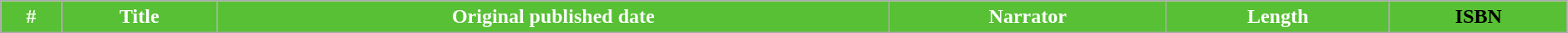<table class="wikitable" style="width:99%;">
<tr>
<th style="background:#58c035;color:#fff;">#</th>
<th style="background:#58c035;color:#fff;">Title</th>
<th style="background:#58c035;color:#fff;">Original published date</th>
<th style="background:#58c035;color:#fff;">Narrator</th>
<th style="background:#58c035;color:#fff;">Length</th>
<th style="background:#58c035;"><span>ISBN</span><br>










</th>
</tr>
</table>
